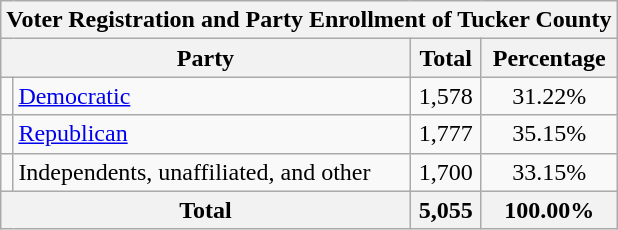<table class=wikitable>
<tr>
<th colspan = 6>Voter Registration and Party Enrollment of Tucker County</th>
</tr>
<tr>
<th colspan = 2>Party</th>
<th>Total</th>
<th>Percentage</th>
</tr>
<tr>
<td></td>
<td><a href='#'>Democratic</a></td>
<td style="text-align:center;">1,578</td>
<td style="text-align:center;">31.22%</td>
</tr>
<tr>
<td></td>
<td><a href='#'>Republican</a></td>
<td style="text-align:center;">1,777</td>
<td style="text-align:center;">35.15%</td>
</tr>
<tr>
<td></td>
<td>Independents, unaffiliated, and other</td>
<td style="text-align:center;">1,700</td>
<td style="text-align:center;">33.15%</td>
</tr>
<tr>
<th colspan = 2>Total</th>
<th style="text-align:center;">5,055</th>
<th style="text-align:center;">100.00%</th>
</tr>
</table>
